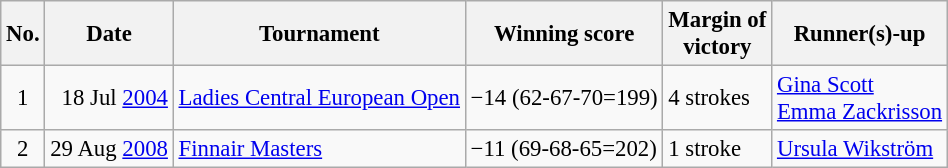<table class="wikitable" style="font-size:95%;">
<tr>
<th>No.</th>
<th>Date</th>
<th>Tournament</th>
<th>Winning score</th>
<th>Margin of<br>victory</th>
<th>Runner(s)-up</th>
</tr>
<tr>
<td align=center>1</td>
<td align=right>18 Jul <a href='#'>2004</a></td>
<td><a href='#'>Ladies Central European Open</a></td>
<td>−14 (62-67-70=199)</td>
<td>4 strokes</td>
<td> <a href='#'>Gina Scott</a><br> <a href='#'>Emma Zackrisson</a></td>
</tr>
<tr>
<td align=center>2</td>
<td align=right>29 Aug <a href='#'>2008</a></td>
<td><a href='#'>Finnair Masters</a></td>
<td>−11 (69-68-65=202)</td>
<td>1 stroke</td>
<td> <a href='#'>Ursula Wikström</a></td>
</tr>
</table>
